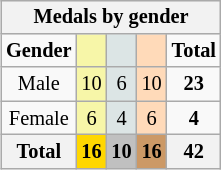<table class="wikitable" style="font-size:85%; float:right">
<tr style="background:#efefef;">
<th colspan=5>Medals by gender</th>
</tr>
<tr align=center>
<td><strong>Gender</strong></td>
<td bgcolor=#F7F6A8></td>
<td bgcolor=#DCE5E5></td>
<td bgcolor=#FFDAB9></td>
<td><strong>Total</strong></td>
</tr>
<tr align=center>
<td>Male</td>
<td style="background:#F7F6A8;">10</td>
<td style="background:#DCE5E5;">6</td>
<td style="background:#FFDAB9;">10</td>
<td><strong>23</strong></td>
</tr>
<tr align=center>
<td>Female</td>
<td style="background:#F7F6A8;">6</td>
<td style="background:#DCE5E5;">4</td>
<td style="background:#FFDAB9;">6</td>
<td><strong>4</strong></td>
</tr>
<tr align=center>
<th>Total</th>
<th style="background:gold">16</th>
<th style="background:silver">10</th>
<th style="background:#c96">16</th>
<th>42</th>
</tr>
</table>
